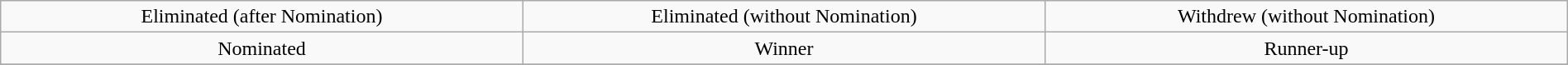<table class="wikitable" style="text-align:center; width:100%; align="center">
<tr>
<td width=250> Eliminated (after Nomination)</td>
<td width=250> Eliminated (without Nomination)</td>
<td width=250> Withdrew (without Nomination)</td>
</tr>
<tr>
<td width=250> Nominated</td>
<td width=250> Winner</td>
<td width=250> Runner-up</td>
</tr>
<tr>
</tr>
</table>
